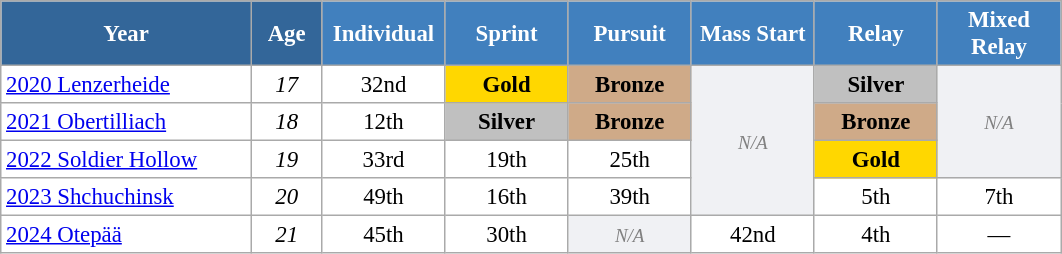<table class="wikitable" style="font-size:95%; text-align:center; border:grey solid 1px; border-collapse:collapse; background:#ffffff;">
<tr>
<th style="background-color:#369; color:white;    width:160px;">Year</th>
<th style="background-color:#369; color:white;    width:40px;">Age</th>
<th style="background-color:#4180be; color:white; width:75px;">Individual</th>
<th style="background-color:#4180be; color:white; width:75px;">Sprint</th>
<th style="background-color:#4180be; color:white; width:75px;">Pursuit</th>
<th style="background-color:#4180be; color:white; width:75px;">Mass Start</th>
<th style="background-color:#4180be; color:white; width:75px;">Relay</th>
<th style="background-color:#4180be; color:white; width:75px;">Mixed Relay</th>
</tr>
<tr>
<td align=left> <a href='#'>2020 Lenzerheide</a></td>
<td><em>17</em></td>
<td>32nd</td>
<td style="background:gold;"><strong>Gold</strong></td>
<td style="background:#cfaa88;"><strong>Bronze</strong></td>
<td rowspan="4" style="background: #f0f1f4; color:gray; text-align:center;" class="table-na"><small><em>N/A</em></small></td>
<td style="background:silver"><strong>Silver</strong></td>
<td rowspan="3" style="background: #f0f1f4; color:gray; text-align:center;" class="table-na"><small><em>N/A</em></small></td>
</tr>
<tr>
<td align=left> <a href='#'>2021 Obertilliach</a></td>
<td><em>18</em></td>
<td>12th</td>
<td style="background:silver"><strong>Silver</strong></td>
<td style="background:#cfaa88;"><strong>Bronze</strong></td>
<td style="background:#cfaa88;"><strong>Bronze</strong></td>
</tr>
<tr>
<td align=left> <a href='#'>2022 Soldier Hollow</a></td>
<td><em>19</em></td>
<td>33rd</td>
<td>19th</td>
<td>25th</td>
<td style="background:gold;"><strong>Gold</strong></td>
</tr>
<tr>
<td align=left> <a href='#'>2023 Shchuchinsk</a></td>
<td><em>20</em></td>
<td>49th</td>
<td>16th</td>
<td>39th</td>
<td>5th</td>
<td>7th</td>
</tr>
<tr>
<td align=left> <a href='#'>2024 Otepää</a></td>
<td><em>21</em></td>
<td>45th</td>
<td>30th</td>
<td style="background: #f0f1f4; color:gray; text-align:center;" class="table-na"><small><em>N/A</em></small></td>
<td>42nd</td>
<td>4th</td>
<td>—</td>
</tr>
</table>
